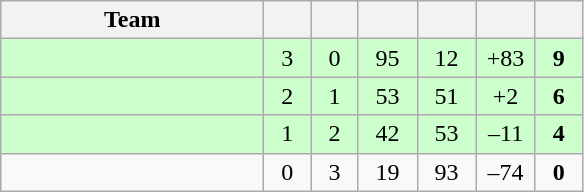<table class="wikitable" style="text-align:center;">
<tr>
<th style="width:10.5em;">Team</th>
<th style="width:1.5em;"></th>
<th style="width:1.5em;"></th>
<th style="width:2.0em;"></th>
<th style="width:2.0em;"></th>
<th style="width:2.0em;"></th>
<th style="width:1.5em;"></th>
</tr>
<tr bgcolor=#cfc>
<td align="left"></td>
<td>3</td>
<td>0</td>
<td>95</td>
<td>12</td>
<td>+83</td>
<td><strong>9</strong></td>
</tr>
<tr bgcolor=#cfc>
<td align="left"></td>
<td>2</td>
<td>1</td>
<td>53</td>
<td>51</td>
<td>+2</td>
<td><strong>6</strong></td>
</tr>
<tr bgcolor=#cfc>
<td align="left"></td>
<td>1</td>
<td>2</td>
<td>42</td>
<td>53</td>
<td>–11</td>
<td><strong>4</strong></td>
</tr>
<tr>
<td align="left"></td>
<td>0</td>
<td>3</td>
<td>19</td>
<td>93</td>
<td>–74</td>
<td><strong>0</strong></td>
</tr>
</table>
